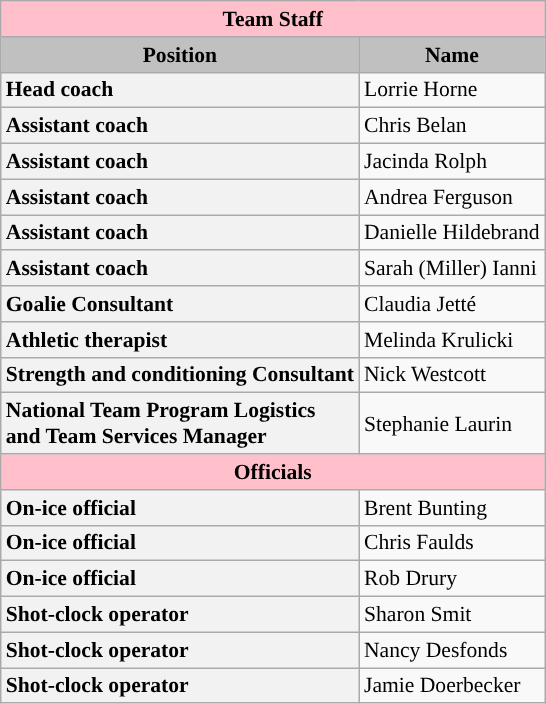<table class="wikitable" style="text-align:left; font-size:90%;">
<tr>
<th style=background:pink colspan=2>Team Staff</th>
</tr>
<tr>
<th style="background:silver;">Position</th>
<th style="background:silver;">Name</th>
</tr>
<tr>
<th style="text-align:left;">Head coach</th>
<td>Lorrie Horne</td>
</tr>
<tr>
<th style="text-align:left;">Assistant coach</th>
<td>Chris Belan</td>
</tr>
<tr>
<th style="text-align:left;">Assistant coach</th>
<td>Jacinda Rolph</td>
</tr>
<tr>
<th style="text-align:left;">Assistant coach</th>
<td>Andrea Ferguson</td>
</tr>
<tr>
<th style="text-align:left;">Assistant coach</th>
<td>Danielle Hildebrand</td>
</tr>
<tr>
<th style="text-align:left;">Assistant coach</th>
<td>Sarah (Miller) Ianni</td>
</tr>
<tr>
<th style="text-align:left;">Goalie Consultant</th>
<td>Claudia Jetté</td>
</tr>
<tr>
<th style="text-align:left;">Athletic therapist</th>
<td>Melinda Krulicki</td>
</tr>
<tr>
<th style="text-align:left;">Strength and conditioning Consultant</th>
<td>Nick Westcott</td>
</tr>
<tr>
<th style="text-align:left;">National Team Program Logistics<br>and Team Services Manager</th>
<td>Stephanie Laurin</td>
</tr>
<tr>
<th style=background:pink colspan=2>Officials</th>
</tr>
<tr>
<th style="text-align:left;">On-ice official</th>
<td>Brent Bunting</td>
</tr>
<tr>
<th style="text-align:left;">On-ice official</th>
<td>Chris Faulds</td>
</tr>
<tr>
<th style="text-align:left;">On-ice official</th>
<td>Rob Drury</td>
</tr>
<tr>
<th style="text-align:left;">Shot-clock operator</th>
<td>Sharon Smit</td>
</tr>
<tr>
<th style="text-align:left;">Shot-clock operator</th>
<td>Nancy Desfonds</td>
</tr>
<tr>
<th style="text-align:left;">Shot-clock operator</th>
<td>Jamie Doerbecker</td>
</tr>
</table>
